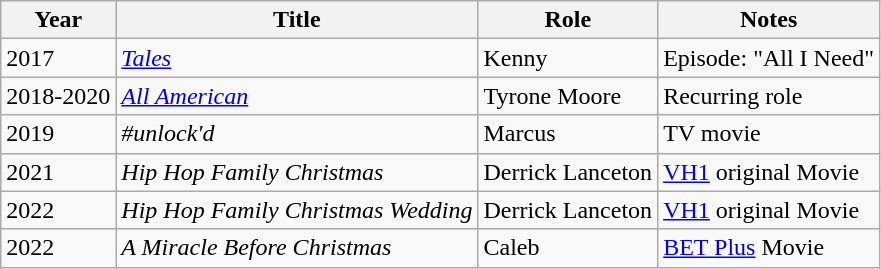<table class="wikitable sortable">
<tr>
<th>Year</th>
<th>Title</th>
<th>Role</th>
<th class="unsortable">Notes</th>
</tr>
<tr>
<td>2017</td>
<td><em><a href='#'>Tales</a></em></td>
<td>Kenny</td>
<td>Episode: "All I Need"</td>
</tr>
<tr>
<td>2018-2020</td>
<td><em><a href='#'>All American</a></em></td>
<td>Tyrone Moore</td>
<td>Recurring role</td>
</tr>
<tr>
<td>2019</td>
<td><em>#unlock'd</em></td>
<td>Marcus</td>
<td>TV movie</td>
</tr>
<tr>
<td>2021</td>
<td><em>Hip Hop Family Christmas</em></td>
<td>Derrick Lanceton</td>
<td><a href='#'>VH1</a> original Movie</td>
</tr>
<tr>
<td>2022</td>
<td><em>Hip Hop Family Christmas Wedding</em></td>
<td>Derrick Lanceton</td>
<td><a href='#'>VH1</a> original Movie</td>
</tr>
<tr>
<td>2022</td>
<td><em>A Miracle Before Christmas </em></td>
<td>Caleb</td>
<td><a href='#'>BET Plus</a> Movie</td>
</tr>
</table>
